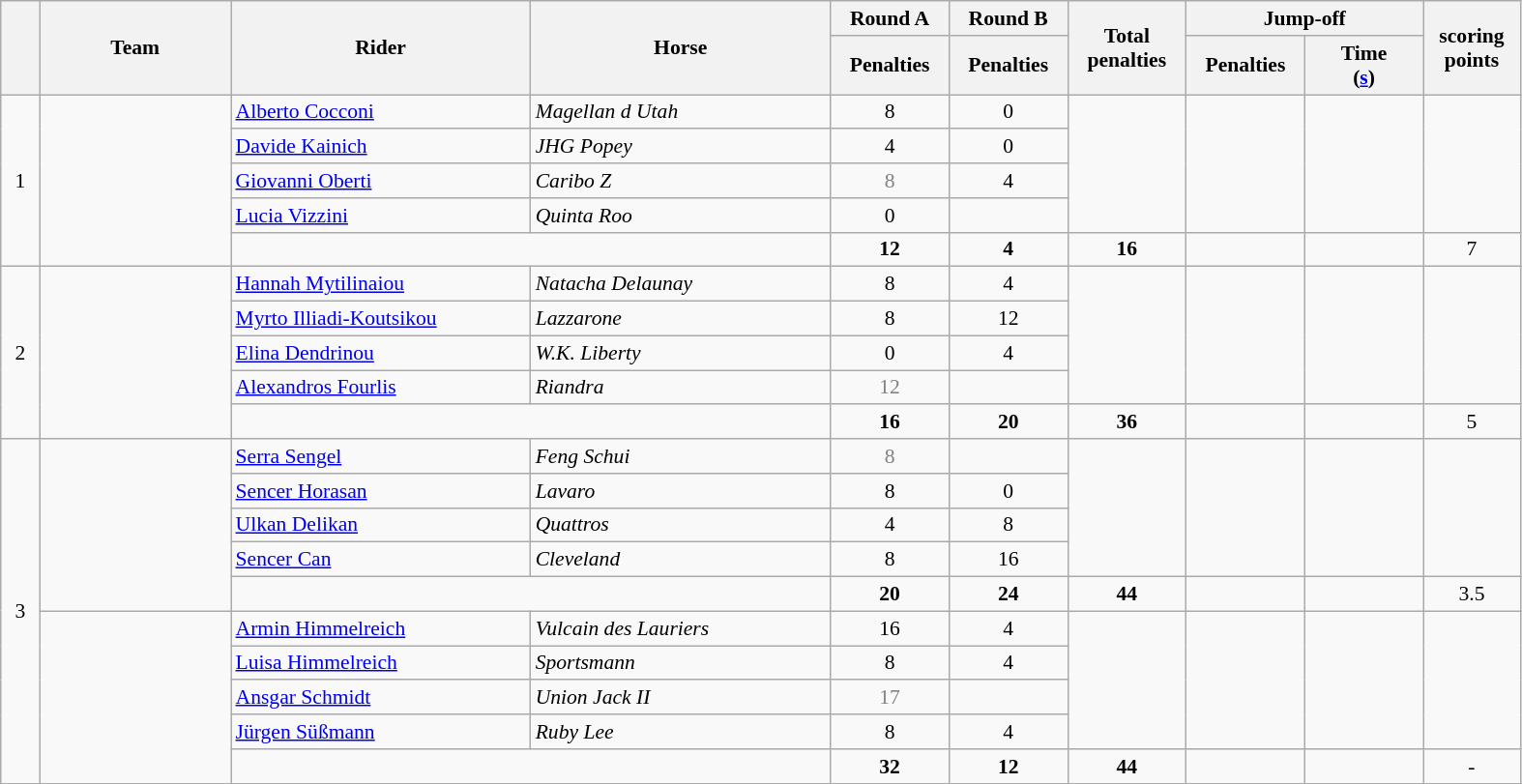<table class="wikitable" style="font-size: 90%">
<tr>
<th rowspan=2 width=20></th>
<th rowspan=2 width=125>Team</th>
<th rowspan=2 width=200>Rider</th>
<th rowspan=2 width=200>Horse</th>
<th>Round A</th>
<th>Round B</th>
<th rowspan=2 width=75>Total penalties</th>
<th colspan=2>Jump-off</th>
<th rowspan=2 width=60>scoring<br>points</th>
</tr>
<tr>
<th width=75>Penalties</th>
<th width=75>Penalties</th>
<th width=75>Penalties</th>
<th width=75>Time<br>(<a href='#'>s</a>)</th>
</tr>
<tr>
<td rowspan=5 align=center>1</td>
<td rowspan=5></td>
<td><a href='#'>Alberto Cocconi</a></td>
<td><em>Magellan d Utah</em></td>
<td align=center>8</td>
<td align=center>0</td>
<td rowspan=4></td>
<td rowspan=4></td>
<td rowspan=4></td>
<td rowspan=4></td>
</tr>
<tr>
<td><a href='#'>Davide Kainich</a></td>
<td><em>JHG Popey</em></td>
<td align=center>4</td>
<td align=center>0</td>
</tr>
<tr>
<td><a href='#'>Giovanni Oberti</a></td>
<td><em>Caribo Z</em></td>
<td align=center style=color:gray>8</td>
<td align=center>4</td>
</tr>
<tr>
<td><a href='#'>Lucia Vizzini</a></td>
<td><em>Quinta Roo</em></td>
<td align=center>0</td>
<td align=center></td>
</tr>
<tr>
<td colspan=2></td>
<td align=center><strong>12</strong></td>
<td align=center><strong>4</strong></td>
<td align=center><strong>16</strong></td>
<td></td>
<td></td>
<td align=center>7</td>
</tr>
<tr>
<td rowspan=5 align=center>2</td>
<td rowspan=5></td>
<td><a href='#'>Hannah Mytilinaiou</a></td>
<td><em>Natacha Delaunay</em></td>
<td align=center>8</td>
<td align=center>4</td>
<td rowspan=4></td>
<td rowspan=4></td>
<td rowspan=4></td>
<td rowspan=4></td>
</tr>
<tr>
<td><a href='#'>Myrto Illiadi-Koutsikou</a></td>
<td><em>Lazzarone</em></td>
<td align=center>8</td>
<td align=center>12</td>
</tr>
<tr>
<td><a href='#'>Elina Dendrinou</a></td>
<td><em>W.K. Liberty</em></td>
<td align=center>0</td>
<td align=center>4</td>
</tr>
<tr>
<td><a href='#'>Alexandros Fourlis</a></td>
<td><em>Riandra</em></td>
<td align=center style=color:gray>12</td>
<td align=center></td>
</tr>
<tr>
<td colspan=2></td>
<td align=center><strong>16</strong></td>
<td align=center><strong>20</strong></td>
<td align=center><strong>36</strong></td>
<td></td>
<td></td>
<td align=center>5</td>
</tr>
<tr>
<td rowspan=10 align=center>3</td>
<td rowspan=5></td>
<td><a href='#'>Serra Sengel</a></td>
<td><em>Feng Schui</em></td>
<td align=center style=color:gray>8</td>
<td align=center></td>
<td rowspan=4></td>
<td rowspan=4></td>
<td rowspan=4></td>
<td rowspan=4></td>
</tr>
<tr>
<td><a href='#'>Sencer Horasan</a></td>
<td><em>Lavaro</em></td>
<td align=center>8</td>
<td align=center>0</td>
</tr>
<tr>
<td><a href='#'>Ulkan Delikan</a></td>
<td><em>Quattros</em></td>
<td align=center>4</td>
<td align=center>8</td>
</tr>
<tr>
<td><a href='#'>Sencer Can</a></td>
<td><em>Cleveland</em></td>
<td align=center>8</td>
<td align=center>16</td>
</tr>
<tr>
<td colspan=2></td>
<td align=center><strong>20</strong></td>
<td align=center><strong>24</strong></td>
<td align=center><strong>44</strong></td>
<td></td>
<td></td>
<td align=center>3.5</td>
</tr>
<tr>
<td rowspan=5></td>
<td><a href='#'>Armin Himmelreich</a></td>
<td><em>Vulcain des Lauriers</em></td>
<td align=center>16</td>
<td align=center>4</td>
<td rowspan=4></td>
<td rowspan=4></td>
<td rowspan=4></td>
<td rowspan=4></td>
</tr>
<tr>
<td><a href='#'>Luisa Himmelreich</a></td>
<td><em>Sportsmann</em></td>
<td align=center>8</td>
<td align=center>4</td>
</tr>
<tr>
<td><a href='#'>Ansgar Schmidt</a></td>
<td><em>Union Jack II</em></td>
<td align=center style=color:gray>17</td>
<td align=center></td>
</tr>
<tr>
<td><a href='#'>Jürgen Süßmann</a></td>
<td><em>Ruby Lee</em></td>
<td align=center>8</td>
<td align=center>4</td>
</tr>
<tr>
<td colspan=2></td>
<td align=center><strong>32</strong></td>
<td align=center><strong>12</strong></td>
<td align=center><strong>44</strong></td>
<td></td>
<td></td>
<td align=center>-</td>
</tr>
<tr>
</tr>
</table>
